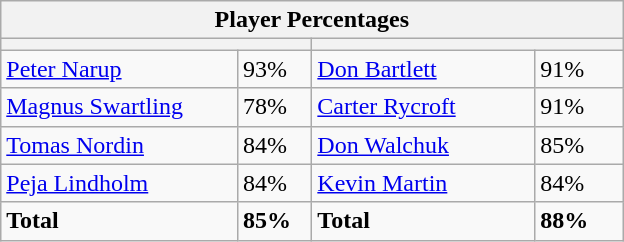<table class="wikitable">
<tr>
<th colspan=4 width=400>Player Percentages</th>
</tr>
<tr>
<th colspan=2 width=200></th>
<th colspan=2 width=200></th>
</tr>
<tr>
<td><a href='#'>Peter Narup</a></td>
<td>93%</td>
<td><a href='#'>Don Bartlett</a></td>
<td>91%</td>
</tr>
<tr>
<td><a href='#'>Magnus Swartling</a></td>
<td>78%</td>
<td><a href='#'>Carter Rycroft</a></td>
<td>91%</td>
</tr>
<tr>
<td><a href='#'>Tomas Nordin</a></td>
<td>84%</td>
<td><a href='#'>Don Walchuk</a></td>
<td>85%</td>
</tr>
<tr>
<td><a href='#'>Peja Lindholm</a></td>
<td>84%</td>
<td><a href='#'>Kevin Martin</a></td>
<td>84%</td>
</tr>
<tr>
<td><strong>Total</strong></td>
<td><strong>85%</strong></td>
<td><strong>Total</strong></td>
<td><strong>88%</strong></td>
</tr>
</table>
